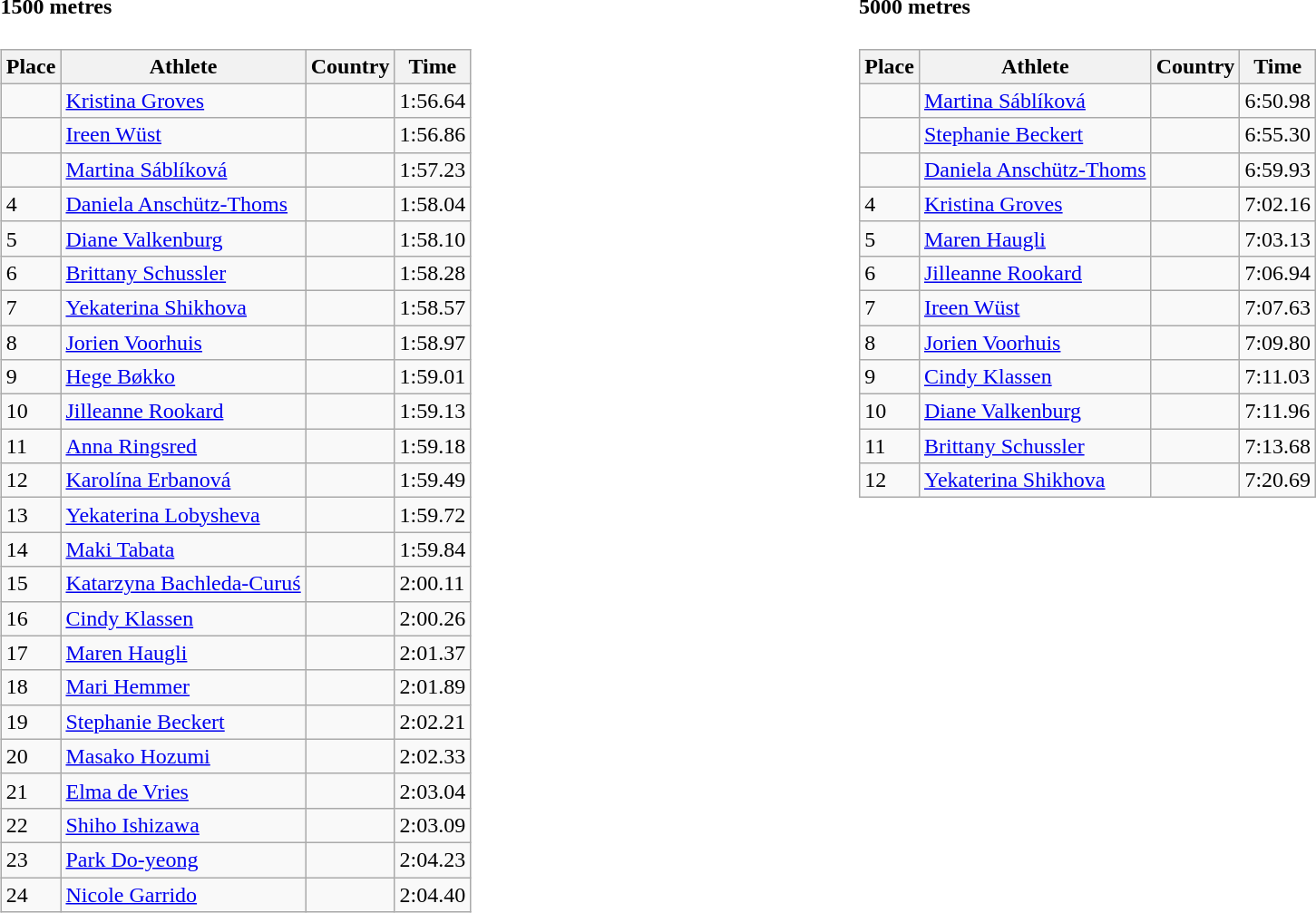<table width=100%>
<tr>
<td width=50% align=left valign=top><br><h4>1500 metres</h4><table class="wikitable" border="1">
<tr>
<th>Place</th>
<th>Athlete</th>
<th>Country</th>
<th>Time</th>
</tr>
<tr>
<td></td>
<td><a href='#'>Kristina Groves</a></td>
<td></td>
<td>1:56.64</td>
</tr>
<tr>
<td></td>
<td><a href='#'>Ireen Wüst</a></td>
<td></td>
<td>1:56.86</td>
</tr>
<tr>
<td></td>
<td><a href='#'>Martina Sáblíková</a></td>
<td></td>
<td>1:57.23</td>
</tr>
<tr>
<td>4</td>
<td><a href='#'>Daniela Anschütz-Thoms</a></td>
<td></td>
<td>1:58.04</td>
</tr>
<tr>
<td>5</td>
<td><a href='#'>Diane Valkenburg</a></td>
<td></td>
<td>1:58.10</td>
</tr>
<tr>
<td>6</td>
<td><a href='#'>Brittany Schussler</a></td>
<td></td>
<td>1:58.28</td>
</tr>
<tr>
<td>7</td>
<td><a href='#'>Yekaterina Shikhova</a></td>
<td></td>
<td>1:58.57</td>
</tr>
<tr>
<td>8</td>
<td><a href='#'>Jorien Voorhuis</a></td>
<td></td>
<td>1:58.97</td>
</tr>
<tr>
<td>9</td>
<td><a href='#'>Hege Bøkko</a></td>
<td></td>
<td>1:59.01</td>
</tr>
<tr>
<td>10</td>
<td><a href='#'>Jilleanne Rookard</a></td>
<td></td>
<td>1:59.13</td>
</tr>
<tr>
<td>11</td>
<td><a href='#'>Anna Ringsred</a></td>
<td></td>
<td>1:59.18</td>
</tr>
<tr>
<td>12</td>
<td><a href='#'>Karolína Erbanová</a></td>
<td></td>
<td>1:59.49</td>
</tr>
<tr>
<td>13</td>
<td><a href='#'>Yekaterina Lobysheva</a></td>
<td></td>
<td>1:59.72</td>
</tr>
<tr>
<td>14</td>
<td><a href='#'>Maki Tabata</a></td>
<td></td>
<td>1:59.84</td>
</tr>
<tr>
<td>15</td>
<td><a href='#'>Katarzyna Bachleda-Curuś</a></td>
<td></td>
<td>2:00.11</td>
</tr>
<tr>
<td>16</td>
<td><a href='#'>Cindy Klassen</a></td>
<td></td>
<td>2:00.26</td>
</tr>
<tr>
<td>17</td>
<td><a href='#'>Maren Haugli</a></td>
<td></td>
<td>2:01.37</td>
</tr>
<tr>
<td>18</td>
<td><a href='#'>Mari Hemmer</a></td>
<td></td>
<td>2:01.89</td>
</tr>
<tr>
<td>19</td>
<td><a href='#'>Stephanie Beckert</a></td>
<td></td>
<td>2:02.21</td>
</tr>
<tr>
<td>20</td>
<td><a href='#'>Masako Hozumi</a></td>
<td></td>
<td>2:02.33</td>
</tr>
<tr>
<td>21</td>
<td><a href='#'>Elma de Vries</a></td>
<td></td>
<td>2:03.04</td>
</tr>
<tr>
<td>22</td>
<td><a href='#'>Shiho Ishizawa</a></td>
<td></td>
<td>2:03.09</td>
</tr>
<tr>
<td>23</td>
<td><a href='#'>Park Do-yeong</a></td>
<td></td>
<td>2:04.23</td>
</tr>
<tr>
<td>24</td>
<td><a href='#'>Nicole Garrido</a></td>
<td></td>
<td>2:04.40</td>
</tr>
</table>
</td>
<td width=50% align=left valign=top><br><h4>5000 metres</h4><table class="wikitable" border="1">
<tr>
<th>Place</th>
<th>Athlete</th>
<th>Country</th>
<th>Time</th>
</tr>
<tr>
<td></td>
<td><a href='#'>Martina Sáblíková</a></td>
<td></td>
<td>6:50.98</td>
</tr>
<tr>
<td></td>
<td><a href='#'>Stephanie Beckert</a></td>
<td></td>
<td>6:55.30</td>
</tr>
<tr>
<td></td>
<td><a href='#'>Daniela Anschütz-Thoms</a></td>
<td></td>
<td>6:59.93</td>
</tr>
<tr>
<td>4</td>
<td><a href='#'>Kristina Groves</a></td>
<td></td>
<td>7:02.16</td>
</tr>
<tr>
<td>5</td>
<td><a href='#'>Maren Haugli</a></td>
<td></td>
<td>7:03.13</td>
</tr>
<tr>
<td>6</td>
<td><a href='#'>Jilleanne Rookard</a></td>
<td></td>
<td>7:06.94</td>
</tr>
<tr>
<td>7</td>
<td><a href='#'>Ireen Wüst</a></td>
<td></td>
<td>7:07.63</td>
</tr>
<tr>
<td>8</td>
<td><a href='#'>Jorien Voorhuis</a></td>
<td></td>
<td>7:09.80</td>
</tr>
<tr>
<td>9</td>
<td><a href='#'>Cindy Klassen</a></td>
<td></td>
<td>7:11.03</td>
</tr>
<tr>
<td>10</td>
<td><a href='#'>Diane Valkenburg</a></td>
<td></td>
<td>7:11.96</td>
</tr>
<tr>
<td>11</td>
<td><a href='#'>Brittany Schussler</a></td>
<td></td>
<td>7:13.68</td>
</tr>
<tr>
<td>12</td>
<td><a href='#'>Yekaterina Shikhova</a></td>
<td></td>
<td>7:20.69</td>
</tr>
</table>
</td>
</tr>
</table>
